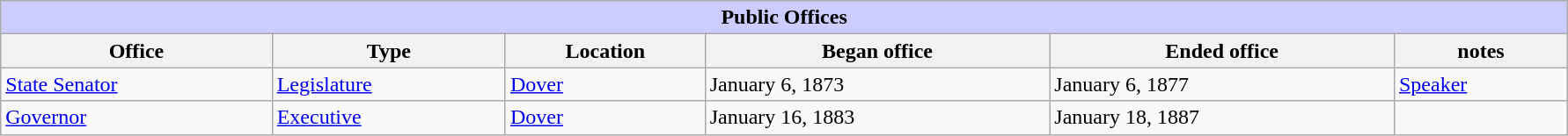<table class=wikitable style="width: 94%" style="text-align: center;" align="center">
<tr bgcolor=#cccccc>
<th colspan=7 style="background: #ccccff;">Public Offices</th>
</tr>
<tr>
<th><strong>Office</strong></th>
<th><strong>Type</strong></th>
<th><strong>Location</strong></th>
<th><strong>Began office</strong></th>
<th><strong>Ended office</strong></th>
<th><strong>notes</strong></th>
</tr>
<tr>
<td><a href='#'>State Senator</a></td>
<td><a href='#'>Legislature</a></td>
<td><a href='#'>Dover</a></td>
<td>January 6, 1873</td>
<td>January 6, 1877</td>
<td><a href='#'>Speaker</a></td>
</tr>
<tr>
<td><a href='#'>Governor</a></td>
<td><a href='#'>Executive</a></td>
<td><a href='#'>Dover</a></td>
<td>January 16, 1883</td>
<td>January 18, 1887</td>
<td></td>
</tr>
</table>
